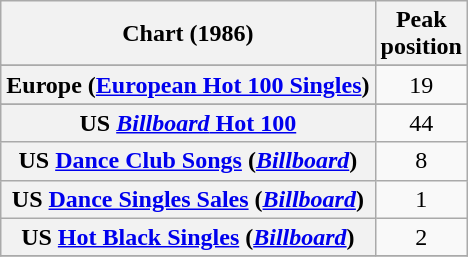<table class="wikitable sortable plainrowheaders" style="text-align:center">
<tr>
<th>Chart (1986)</th>
<th>Peak<br>position</th>
</tr>
<tr>
</tr>
<tr>
<th scope="row">Europe (<a href='#'>European Hot 100 Singles</a>)</th>
<td>19</td>
</tr>
<tr>
</tr>
<tr>
</tr>
<tr>
</tr>
<tr>
</tr>
<tr>
</tr>
<tr>
<th scope="row">US <a href='#'><em>Billboard</em> Hot 100</a></th>
<td>44</td>
</tr>
<tr>
<th scope="row">US <a href='#'>Dance Club Songs</a> (<em><a href='#'>Billboard</a></em>)</th>
<td>8</td>
</tr>
<tr>
<th scope="row">US <a href='#'>Dance Singles Sales</a> (<em><a href='#'>Billboard</a></em>)</th>
<td>1</td>
</tr>
<tr>
<th scope="row">US <a href='#'>Hot Black Singles</a> (<em><a href='#'>Billboard</a></em>)</th>
<td>2</td>
</tr>
<tr>
</tr>
</table>
